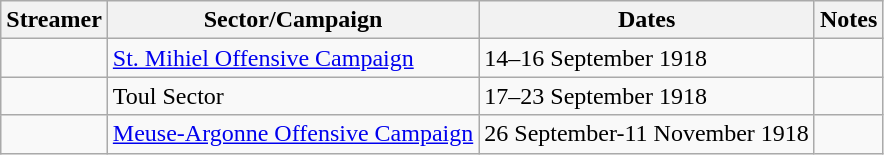<table class="wikitable">
<tr>
<th>Streamer</th>
<th>Sector/Campaign</th>
<th>Dates</th>
<th>Notes</th>
</tr>
<tr>
<td></td>
<td><a href='#'>St. Mihiel Offensive Campaign</a></td>
<td>14–16 September 1918</td>
<td></td>
</tr>
<tr>
<td></td>
<td>Toul Sector</td>
<td>17–23 September 1918</td>
<td></td>
</tr>
<tr>
<td></td>
<td><a href='#'>Meuse-Argonne Offensive Campaign</a></td>
<td>26 September-11 November 1918</td>
<td></td>
</tr>
</table>
